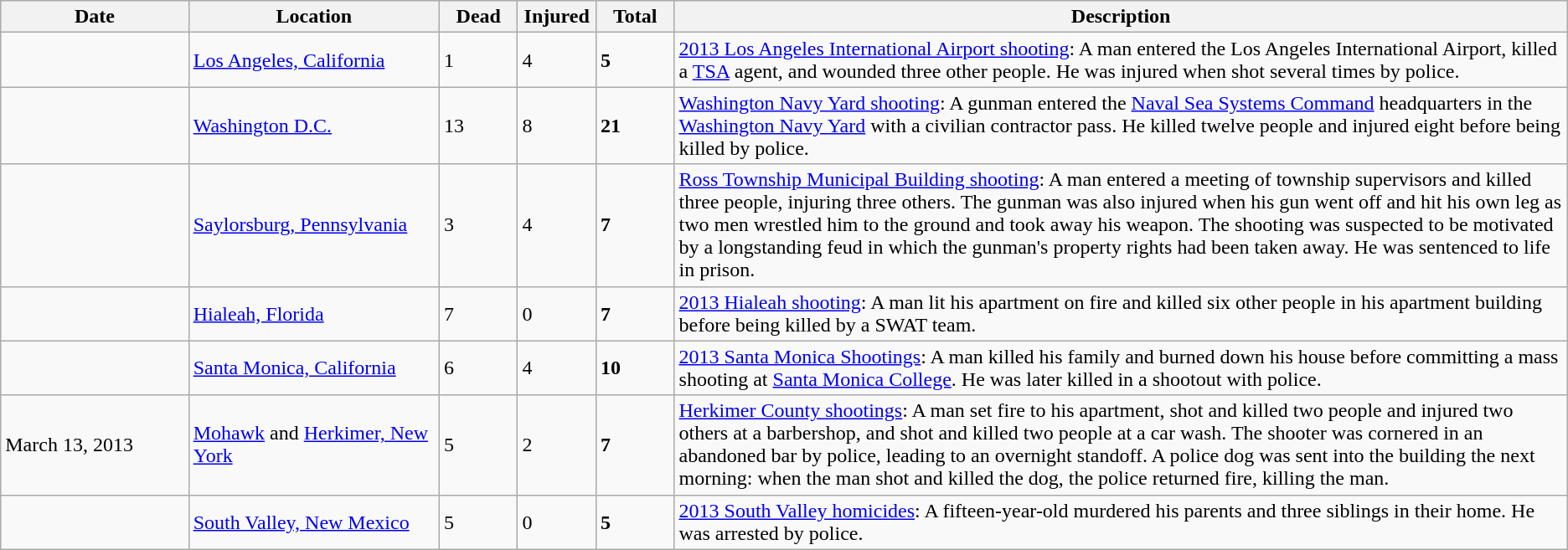<table class="wikitable sortable">
<tr>
<th width=12%>Date</th>
<th width=16%>Location</th>
<th width=5%>Dead</th>
<th width=5%>Injured</th>
<th width=5%>Total</th>
<th width=60%>Description</th>
</tr>
<tr>
<td></td>
<td><a href='#'>Los Angeles, California</a></td>
<td>1</td>
<td>4</td>
<td><strong>5</strong></td>
<td><a href='#'>2013 Los Angeles International Airport shooting</a>: A man entered the Los Angeles International Airport, killed a <a href='#'>TSA</a> agent, and wounded three other people. He was injured when shot several times by police.</td>
</tr>
<tr>
<td></td>
<td><a href='#'>Washington D.C.</a></td>
<td>13</td>
<td>8</td>
<td><strong>21</strong></td>
<td><a href='#'>Washington Navy Yard shooting</a>: A gunman entered the <a href='#'>Naval Sea Systems Command</a> headquarters in the <a href='#'>Washington Navy Yard</a> with a civilian contractor pass. He killed twelve people and injured eight before being killed by police.</td>
</tr>
<tr>
<td></td>
<td><a href='#'>Saylorsburg, Pennsylvania</a></td>
<td>3</td>
<td>4</td>
<td><strong>7</strong></td>
<td><a href='#'>Ross Township Municipal Building shooting</a>: A man entered a meeting of township supervisors and killed three people, injuring three others. The gunman was also injured when his gun went off and hit his own leg as two men wrestled him to the ground and took away his weapon. The shooting was suspected to be motivated by a longstanding feud in which the gunman's property rights had been taken away. He was sentenced to life in prison.</td>
</tr>
<tr>
<td></td>
<td><a href='#'>Hialeah, Florida</a></td>
<td>7</td>
<td>0</td>
<td><strong>7</strong></td>
<td><a href='#'>2013 Hialeah shooting</a>: A man lit his apartment on fire and killed six other people in his apartment building before being killed by a SWAT team.</td>
</tr>
<tr>
<td></td>
<td><a href='#'>Santa Monica, California</a></td>
<td>6</td>
<td>4</td>
<td><strong>10</strong></td>
<td><a href='#'>2013 Santa Monica Shootings</a>: A man killed his family and burned down his house before committing a mass shooting at <a href='#'>Santa Monica College</a>. He was later killed in a shootout with police.</td>
</tr>
<tr>
<td>March 13, 2013</td>
<td><a href='#'>Mohawk</a> and <a href='#'>Herkimer, New York</a></td>
<td>5</td>
<td>2</td>
<td><strong>7</strong></td>
<td><a href='#'>Herkimer County shootings</a>: A man set fire to his apartment, shot and killed two people and injured two others at a barbershop, and shot and killed two people at a car wash. The shooter was cornered in an abandoned bar by police, leading to an overnight standoff. A police dog was sent into the building the next morning: when the man shot and killed the dog, the police returned fire, killing the man.</td>
</tr>
<tr>
<td></td>
<td><a href='#'>South Valley, New Mexico</a></td>
<td>5</td>
<td>0</td>
<td><strong>5</strong></td>
<td><a href='#'>2013 South Valley homicides</a>: A fifteen-year-old murdered his parents and three siblings in their home. He was arrested by police.</td>
</tr>
</table>
